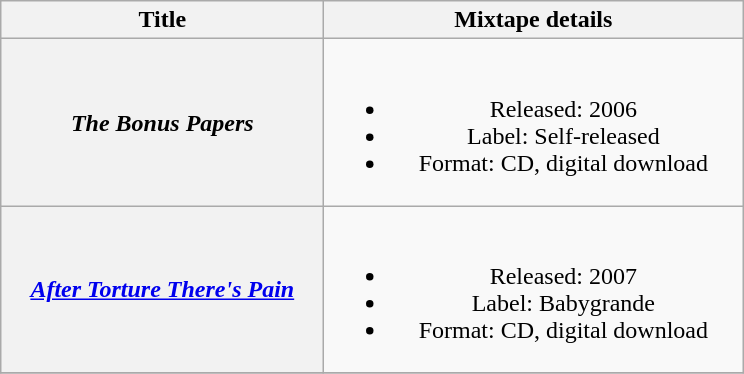<table class="wikitable plainrowheaders" style="text-align:center;">
<tr>
<th scope="col" rowspan="1" style="width:13em;">Title</th>
<th scope="col" rowspan="1" style="width:17em;">Mixtape details</th>
</tr>
<tr>
<th scope="row"><em>The Bonus Papers</em></th>
<td><br><ul><li>Released: 2006</li><li>Label: Self-released</li><li>Format: CD, digital download</li></ul></td>
</tr>
<tr>
<th scope="row"><em><a href='#'>After Torture There's Pain</a></em></th>
<td><br><ul><li>Released: 2007</li><li>Label: Babygrande</li><li>Format: CD, digital download</li></ul></td>
</tr>
<tr>
</tr>
</table>
